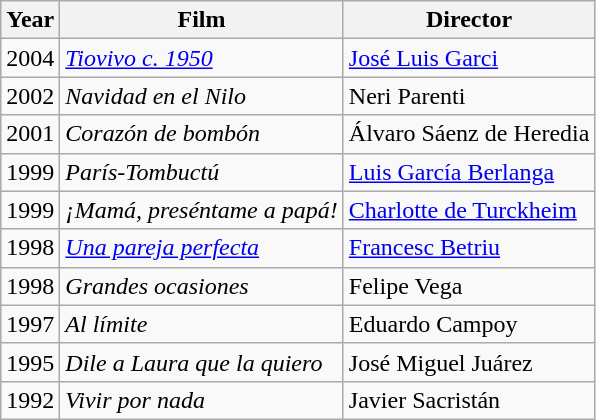<table class="wikitable">
<tr>
<th>Year</th>
<th>Film</th>
<th>Director</th>
</tr>
<tr>
<td>2004</td>
<td><em><a href='#'>Tiovivo c. 1950</a></em></td>
<td><a href='#'>José Luis Garci</a></td>
</tr>
<tr>
<td>2002</td>
<td><em>Navidad en el Nilo</em></td>
<td>Neri Parenti</td>
</tr>
<tr>
<td>2001</td>
<td><em>Corazón de bombón</em></td>
<td>Álvaro Sáenz de Heredia</td>
</tr>
<tr>
<td>1999</td>
<td><em>París-Tombuctú</em></td>
<td><a href='#'>Luis García Berlanga</a></td>
</tr>
<tr>
<td>1999</td>
<td><em>¡Mamá, preséntame a papá!</em></td>
<td><a href='#'>Charlotte de Turckheim</a></td>
</tr>
<tr>
<td>1998</td>
<td><em><a href='#'>Una pareja perfecta</a></em></td>
<td><a href='#'>Francesc Betriu</a></td>
</tr>
<tr>
<td>1998</td>
<td><em>Grandes ocasiones</em></td>
<td>Felipe Vega</td>
</tr>
<tr>
<td>1997</td>
<td><em>Al límite</em></td>
<td>Eduardo Campoy</td>
</tr>
<tr>
<td>1995</td>
<td><em>Dile a Laura que la quiero</em></td>
<td>José Miguel Juárez</td>
</tr>
<tr>
<td>1992</td>
<td><em>Vivir por nada</em></td>
<td>Javier Sacristán</td>
</tr>
</table>
